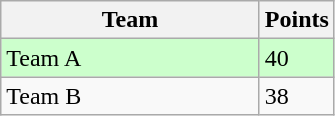<table class="wikitable">
<tr>
<th width=165>Team</th>
<th width=20>Points</th>
</tr>
<tr style="background:#ccffcc;">
<td style="text-align:left;">Team A</td>
<td>40</td>
</tr>
<tr>
<td style="text-align:left;">Team B</td>
<td>38</td>
</tr>
</table>
